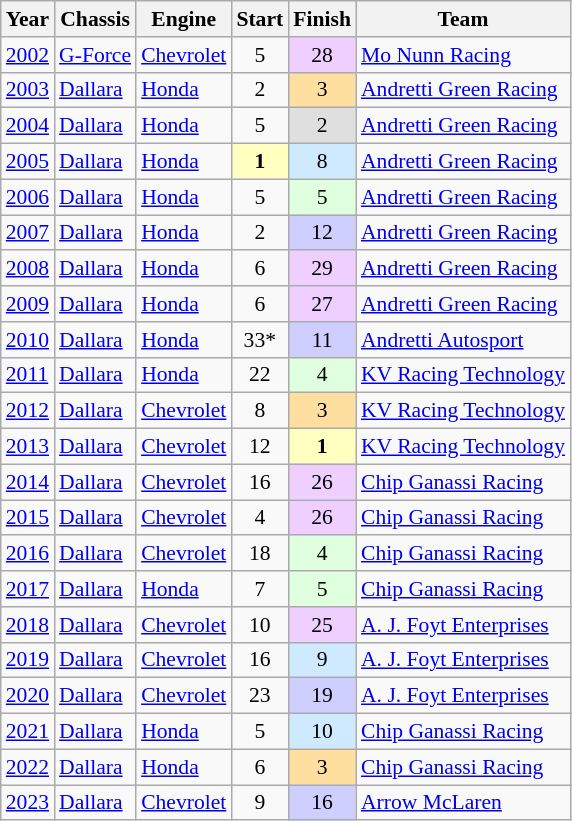<table class="wikitable" style="font-size: 90%;">
<tr>
<th>Year</th>
<th>Chassis</th>
<th>Engine</th>
<th>Start</th>
<th>Finish</th>
<th>Team</th>
</tr>
<tr>
<td><a href='#'>2002</a></td>
<td><a href='#'>G-Force</a></td>
<td><a href='#'>Chevrolet</a></td>
<td align=center>5</td>
<td style="text-align:center; background:#efcfff;">28</td>
<td nowrap><a href='#'>Mo Nunn Racing</a></td>
</tr>
<tr>
<td><a href='#'>2003</a></td>
<td><a href='#'>Dallara</a></td>
<td><a href='#'>Honda</a></td>
<td align=center>2</td>
<td style="text-align:center; background:#ffdf9f;">3</td>
<td nowrap><a href='#'>Andretti Green Racing</a></td>
</tr>
<tr>
<td><a href='#'>2004</a></td>
<td><a href='#'>Dallara</a></td>
<td><a href='#'>Honda</a></td>
<td align=center>5</td>
<td style="text-align:center; background:#dfdfdf;">2</td>
<td><a href='#'>Andretti Green Racing</a></td>
</tr>
<tr>
<td><a href='#'>2005</a></td>
<td><a href='#'>Dallara</a></td>
<td><a href='#'>Honda</a></td>
<td style="text-align:center; background:#ffffbf;"><strong>1</strong></td>
<td style="text-align:center; background:#cfeaff;">8</td>
<td><a href='#'>Andretti Green Racing</a></td>
</tr>
<tr>
<td><a href='#'>2006</a></td>
<td><a href='#'>Dallara</a></td>
<td><a href='#'>Honda</a></td>
<td align=center>5</td>
<td style="text-align:center; background:#dfffdf;">5</td>
<td><a href='#'>Andretti Green Racing</a></td>
</tr>
<tr>
<td><a href='#'>2007</a></td>
<td><a href='#'>Dallara</a></td>
<td><a href='#'>Honda</a></td>
<td align=center>2</td>
<td style="text-align:center; background:#cfcfff;">12</td>
<td><a href='#'>Andretti Green Racing</a></td>
</tr>
<tr>
<td><a href='#'>2008</a></td>
<td><a href='#'>Dallara</a></td>
<td><a href='#'>Honda</a></td>
<td align=center>6</td>
<td style="background:#efcfff; text-align:center;">29</td>
<td><a href='#'>Andretti Green Racing</a></td>
</tr>
<tr>
<td><a href='#'>2009</a></td>
<td><a href='#'>Dallara</a></td>
<td><a href='#'>Honda</a></td>
<td align=center>6</td>
<td style="text-align:center; background:#efcfff;">27</td>
<td><a href='#'>Andretti Green Racing</a></td>
</tr>
<tr>
<td><a href='#'>2010</a></td>
<td><a href='#'>Dallara</a></td>
<td><a href='#'>Honda</a></td>
<td align=center>33*</td>
<td style="text-align:center; background:#cfcfff;">11</td>
<td><a href='#'>Andretti Autosport</a></td>
</tr>
<tr>
<td><a href='#'>2011</a></td>
<td><a href='#'>Dallara</a></td>
<td><a href='#'>Honda</a></td>
<td align=center>22</td>
<td style="text-align:center; background:#dfffdf;">4</td>
<td><a href='#'>KV Racing Technology</a></td>
</tr>
<tr>
<td><a href='#'>2012</a></td>
<td><a href='#'>Dallara</a></td>
<td><a href='#'>Chevrolet</a></td>
<td align=center>8</td>
<td style="text-align:center; background:#ffdf9f;">3</td>
<td><a href='#'>KV Racing Technology</a></td>
</tr>
<tr>
<td><a href='#'>2013</a></td>
<td><a href='#'>Dallara</a></td>
<td><a href='#'>Chevrolet</a></td>
<td align=center>12</td>
<td style="text-align:center; background:#ffffbf;"><strong>1</strong></td>
<td><a href='#'>KV Racing Technology</a></td>
</tr>
<tr>
<td><a href='#'>2014</a></td>
<td><a href='#'>Dallara</a></td>
<td><a href='#'>Chevrolet</a></td>
<td align=center>16</td>
<td style="text-align:center; background:#efcfff;">26</td>
<td><a href='#'>Chip Ganassi Racing</a></td>
</tr>
<tr>
<td><a href='#'>2015</a></td>
<td><a href='#'>Dallara</a></td>
<td><a href='#'>Chevrolet</a></td>
<td align=center>4</td>
<td style="text-align:center; background:#efcfff;">26</td>
<td><a href='#'>Chip Ganassi Racing</a></td>
</tr>
<tr>
<td><a href='#'>2016</a></td>
<td><a href='#'>Dallara</a></td>
<td><a href='#'>Chevrolet</a></td>
<td align=center>18</td>
<td style="text-align:center; background:#dfffdf;">4</td>
<td><a href='#'>Chip Ganassi Racing</a></td>
</tr>
<tr>
<td><a href='#'>2017</a></td>
<td><a href='#'>Dallara</a></td>
<td><a href='#'>Honda</a></td>
<td align=center>7</td>
<td style="text-align:center; background:#dfffdf;">5</td>
<td><a href='#'>Chip Ganassi Racing</a></td>
</tr>
<tr>
<td><a href='#'>2018</a></td>
<td><a href='#'>Dallara</a></td>
<td><a href='#'>Chevrolet</a></td>
<td align=center>10</td>
<td style="text-align:center; background:#EFCFFF;">25</td>
<td><a href='#'>A. J. Foyt Enterprises</a></td>
</tr>
<tr>
<td><a href='#'>2019</a></td>
<td><a href='#'>Dallara</a></td>
<td><a href='#'>Chevrolet</a></td>
<td align=center>16</td>
<td style="text-align:center; background:#CFEAFF">9</td>
<td><a href='#'>A. J. Foyt Enterprises</a></td>
</tr>
<tr>
<td><a href='#'>2020</a></td>
<td><a href='#'>Dallara</a></td>
<td><a href='#'>Chevrolet</a></td>
<td align=center>23</td>
<td style="text-align:center; background:#cfcfff;">19</td>
<td nowrap><a href='#'>A. J. Foyt Enterprises</a></td>
</tr>
<tr>
<td><a href='#'>2021</a></td>
<td><a href='#'>Dallara</a></td>
<td><a href='#'>Honda</a></td>
<td align=center>5</td>
<td style="text-align:center; background:#cfeaff;">10</td>
<td><a href='#'>Chip Ganassi Racing</a></td>
</tr>
<tr>
<td><a href='#'>2022</a></td>
<td><a href='#'>Dallara</a></td>
<td><a href='#'>Honda</a></td>
<td align=center>6</td>
<td style="text-align:center; background:#ffdf9f;">3</td>
<td><a href='#'>Chip Ganassi Racing</a></td>
</tr>
<tr>
<td><a href='#'>2023</a></td>
<td><a href='#'>Dallara</a></td>
<td><a href='#'>Chevrolet</a></td>
<td align=center>9</td>
<td style="text-align:center; background:#cfcfff;">16</td>
<td><a href='#'>Arrow McLaren</a></td>
</tr>
</table>
